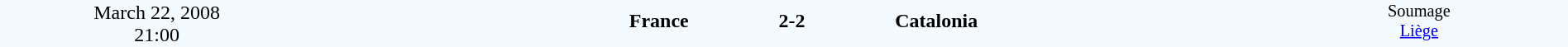<table style="width: 100%; background:#F5FAFF;" cellspacing="0">
<tr>
<td align=center rowspan=3 width=20%>March 22, 2008<br>21:00</td>
</tr>
<tr>
<td width=24% align=right><strong>France</strong></td>
<td align=center width=13%><strong>2-2</strong></td>
<td width=24%><strong>Catalonia</strong></td>
<td style=font-size:85% rowspan=3 valign=top align=center>Soumage<br><a href='#'>Liège</a></td>
</tr>
<tr style=font-size:85%>
<td align=right valign=top></td>
<td></td>
<td></td>
</tr>
</table>
